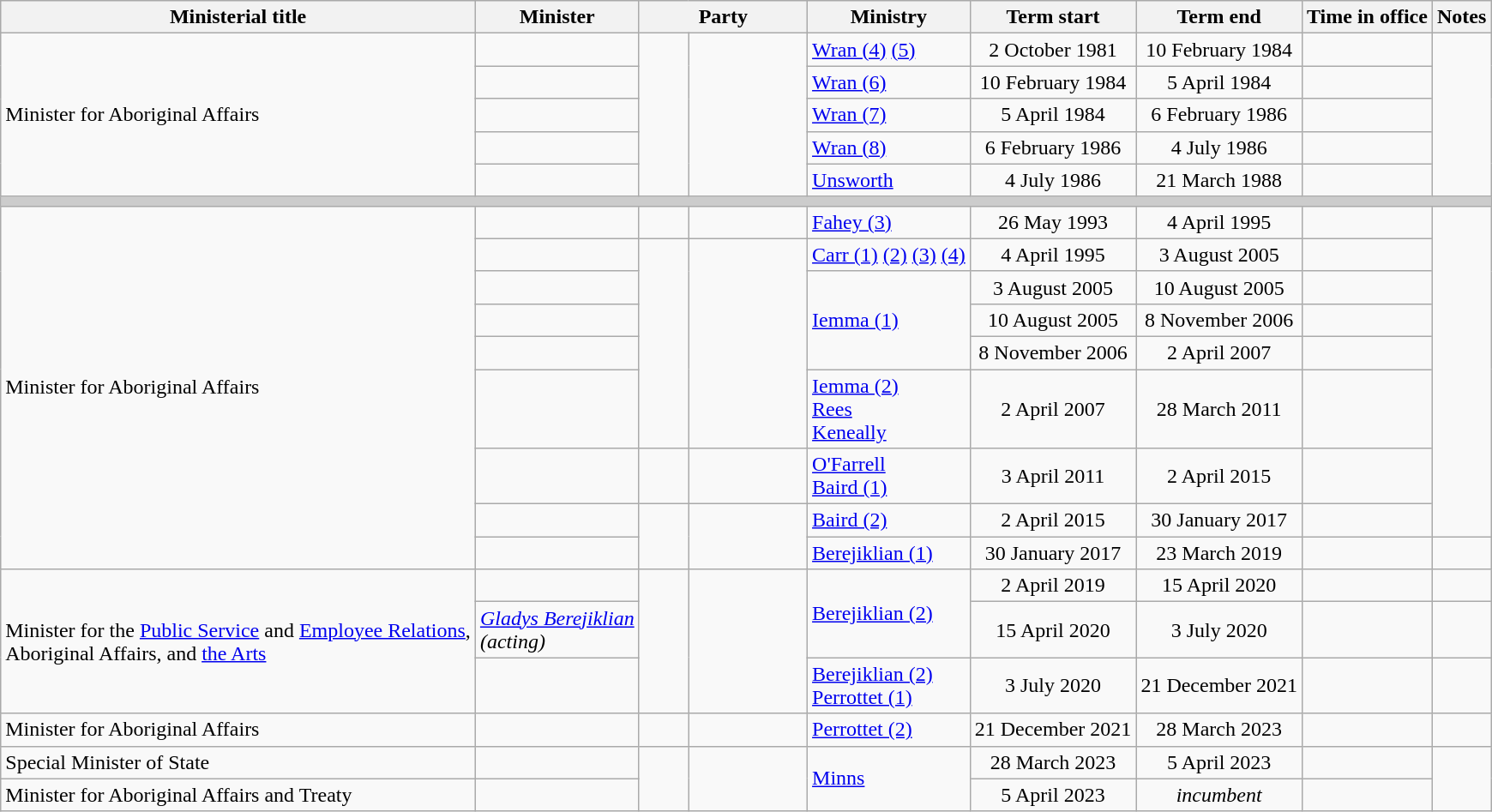<table class="wikitable sortable">
<tr>
<th>Ministerial title</th>
<th>Minister</th>
<th colspan=2>Party</th>
<th>Ministry</th>
<th>Term start</th>
<th>Term end</th>
<th>Time in office</th>
<th class="unsortable">Notes</th>
</tr>
<tr>
<td rowspan=5>Minister for Aboriginal Affairs</td>
<td></td>
<td rowspan=5 > </td>
<td rowspan=5 width=8%></td>
<td><a href='#'>Wran (4)</a> <a href='#'>(5)</a></td>
<td align=center>2 October 1981</td>
<td align=center>10 February 1984</td>
<td align=right></td>
<td rowspan=5></td>
</tr>
<tr>
<td></td>
<td><a href='#'>Wran (6)</a></td>
<td align=center>10 February 1984</td>
<td align=center>5 April 1984</td>
<td align=right></td>
</tr>
<tr>
<td></td>
<td><a href='#'>Wran (7)</a></td>
<td align=center>5 April 1984</td>
<td align=center>6 February 1986</td>
<td align=right></td>
</tr>
<tr>
<td></td>
<td><a href='#'>Wran (8)</a></td>
<td align=center>6 February 1986</td>
<td align=center>4 July 1986</td>
<td align=right></td>
</tr>
<tr>
<td></td>
<td><a href='#'>Unsworth</a></td>
<td align=center>4 July 1986</td>
<td align=center>21 March 1988</td>
<td align=right></td>
</tr>
<tr>
<th colspan=9 style="background: #cccccc;"></th>
</tr>
<tr>
<td rowspan=9>Minister for Aboriginal Affairs</td>
<td></td>
<td> </td>
<td></td>
<td><a href='#'>Fahey (3)</a></td>
<td align=center>26 May 1993</td>
<td align=center>4 April 1995</td>
<td align=right></td>
<td rowspan=8></td>
</tr>
<tr>
<td></td>
<td rowspan=5 > </td>
<td rowspan=5></td>
<td><a href='#'>Carr (1)</a> <a href='#'>(2)</a> <a href='#'>(3)</a> <a href='#'>(4)</a></td>
<td align=center>4 April 1995</td>
<td align=center>3 August 2005</td>
<td align=right><strong></strong></td>
</tr>
<tr>
<td></td>
<td rowspan=3><a href='#'>Iemma (1)</a></td>
<td align=center>3 August 2005</td>
<td align=center>10 August 2005</td>
<td align=right></td>
</tr>
<tr>
<td></td>
<td align=center>10 August 2005</td>
<td align=center>8 November 2006</td>
<td align=right></td>
</tr>
<tr>
<td></td>
<td align=center>8 November 2006</td>
<td align=center>2 April 2007</td>
<td align=right></td>
</tr>
<tr>
<td></td>
<td><a href='#'>Iemma (2)</a><br><a href='#'>Rees</a><br><a href='#'>Keneally</a></td>
<td align=center>2 April 2007</td>
<td align=center>28 March 2011</td>
<td align=right></td>
</tr>
<tr>
<td></td>
<td> </td>
<td></td>
<td><a href='#'>O'Farrell</a><br><a href='#'>Baird (1)</a></td>
<td align=center>3 April 2011</td>
<td align=center>2 April 2015</td>
<td align=right></td>
</tr>
<tr>
<td></td>
<td rowspan=2 > </td>
<td rowspan=2></td>
<td><a href='#'>Baird (2)</a></td>
<td align=center>2 April 2015</td>
<td align=center>30 January 2017</td>
<td align=right></td>
</tr>
<tr>
<td></td>
<td><a href='#'>Berejiklian (1)</a></td>
<td align=center>30 January 2017</td>
<td align=center>23 March 2019</td>
<td align=right></td>
<td></td>
</tr>
<tr>
<td rowspan=3>Minister for the <a href='#'>Public Service</a> and <a href='#'>Employee Relations</a>,<br>Aboriginal Affairs, and <a href='#'>the Arts</a></td>
<td></td>
<td rowspan=3 > </td>
<td rowspan=3></td>
<td rowspan=2><a href='#'>Berejiklian (2)</a></td>
<td align=center>2 April 2019</td>
<td align=center>15 April 2020</td>
<td align=right></td>
<td></td>
</tr>
<tr>
<td><em><a href='#'>Gladys Berejiklian</a><br>(acting)</em></td>
<td align=center>15 April 2020</td>
<td align=center>3 July 2020</td>
<td align=right></td>
<td></td>
</tr>
<tr>
<td></td>
<td><a href='#'>Berejiklian (2)</a><br><a href='#'>Perrottet (1)</a></td>
<td align=center>3 July 2020</td>
<td align=center>21 December 2021</td>
<td align=right></td>
<td></td>
</tr>
<tr>
<td>Minister for Aboriginal Affairs</td>
<td></td>
<td> </td>
<td></td>
<td><a href='#'>Perrottet (2)</a></td>
<td align=center>21 December 2021</td>
<td align=center>28 March 2023</td>
<td align=right></td>
<td></td>
</tr>
<tr>
<td>Special Minister of State</td>
<td></td>
<td rowspan=2 > </td>
<td rowspan=2></td>
<td rowspan=2><a href='#'>Minns</a></td>
<td align=center>28 March 2023</td>
<td align=center>5 April 2023</td>
<td align=right></td>
</tr>
<tr>
<td>Minister for Aboriginal Affairs and Treaty</td>
<td></td>
<td align=center>5 April 2023</td>
<td align=center><em>incumbent</em></td>
<td align=right></td>
</tr>
</table>
